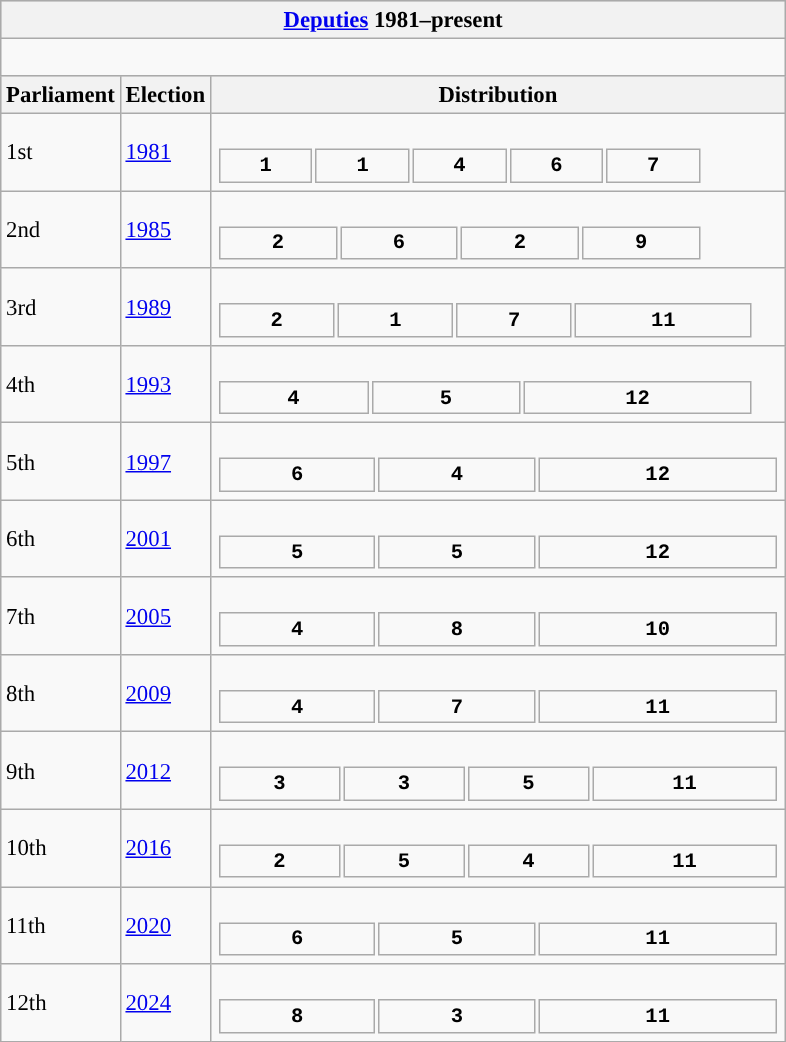<table class="wikitable" style="font-size:95%;">
<tr bgcolor="#CCCCCC">
<th colspan="3"><a href='#'>Deputies</a> 1981–present</th>
</tr>
<tr>
<td colspan="3"><br>












</td>
</tr>
<tr bgcolor="#CCCCCC">
<th>Parliament</th>
<th>Election</th>
<th>Distribution</th>
</tr>
<tr>
<td>1st</td>
<td><a href='#'>1981</a></td>
<td><br><table style="width:23.75em; font-size:90%; text-align:center; font-family:Courier New;">
<tr style="font-weight:bold">
<td style="background:">1</td>
<td style="background:">1</td>
<td style="background:">4</td>
<td style="background:">6</td>
<td style="background:">7</td>
</tr>
</table>
</td>
</tr>
<tr>
<td>2nd</td>
<td><a href='#'>1985</a></td>
<td><br><table style="width:23.75em; font-size:90%; text-align:center; font-family:Courier New;">
<tr style="font-weight:bold">
<td style="background:">2</td>
<td style="background:">6</td>
<td style="background:">2</td>
<td style="background:">9</td>
</tr>
</table>
</td>
</tr>
<tr>
<td>3rd</td>
<td><a href='#'>1989</a></td>
<td><br><table style="width:26.25em; font-size:90%; text-align:center; font-family:Courier New;">
<tr style="font-weight:bold">
<td style="background:">2</td>
<td style="background:">1</td>
<td style="background:">7</td>
<td style="background:">11</td>
</tr>
</table>
</td>
</tr>
<tr>
<td>4th</td>
<td><a href='#'>1993</a></td>
<td><br><table style="width:26.25em; font-size:90%; text-align:center; font-family:Courier New;">
<tr style="font-weight:bold">
<td style="background:">4</td>
<td style="background:">5</td>
<td style="background:">12</td>
</tr>
</table>
</td>
</tr>
<tr>
<td>5th</td>
<td><a href='#'>1997</a></td>
<td><br><table style="width:27.5em; font-size:90%; text-align:center; font-family:Courier New;">
<tr style="font-weight:bold">
<td style="background:">6</td>
<td style="background:">4</td>
<td style="background:">12</td>
</tr>
</table>
</td>
</tr>
<tr>
<td>6th</td>
<td><a href='#'>2001</a></td>
<td><br><table style="width:27.5em; font-size:90%; text-align:center; font-family:Courier New;">
<tr style="font-weight:bold">
<td style="background:">5</td>
<td style="background:">5</td>
<td style="background:">12</td>
</tr>
</table>
</td>
</tr>
<tr>
<td>7th</td>
<td><a href='#'>2005</a></td>
<td><br><table style="width:27.5em; font-size:90%; text-align:center; font-family:Courier New;">
<tr style="font-weight:bold">
<td style="background:">4</td>
<td style="background:">8</td>
<td style="background:">10</td>
</tr>
</table>
</td>
</tr>
<tr>
<td>8th</td>
<td><a href='#'>2009</a></td>
<td><br><table style="width:27.5em; font-size:90%; text-align:center; font-family:Courier New;">
<tr style="font-weight:bold">
<td style="background:">4</td>
<td style="background:">7</td>
<td style="background:">11</td>
</tr>
</table>
</td>
</tr>
<tr>
<td>9th</td>
<td><a href='#'>2012</a></td>
<td><br><table style="width:27.5em; font-size:90%; text-align:center; font-family:Courier New;">
<tr style="font-weight:bold">
<td style="background:">3</td>
<td style="background:">3</td>
<td style="background:">5</td>
<td style="background:">11</td>
</tr>
</table>
</td>
</tr>
<tr>
<td>10th</td>
<td><a href='#'>2016</a></td>
<td><br><table style="width:27.5em; font-size:90%; text-align:center; font-family:Courier New;">
<tr style="font-weight:bold">
<td style="background:">2</td>
<td style="background:">5</td>
<td style="background:">4</td>
<td style="background:">11</td>
</tr>
</table>
</td>
</tr>
<tr>
<td>11th</td>
<td><a href='#'>2020</a></td>
<td><br><table style="width:27.5em; font-size:90%; text-align:center; font-family:Courier New;">
<tr style="font-weight:bold">
<td style="background:">6</td>
<td style="background:">5</td>
<td style="background:">11</td>
</tr>
</table>
</td>
</tr>
<tr>
<td>12th</td>
<td><a href='#'>2024</a></td>
<td><br><table style="width:27.5em; font-size:90%; text-align:center; font-family:Courier New;">
<tr style="font-weight:bold">
<td style="background:">8</td>
<td style="background:">3</td>
<td style="background:">11</td>
</tr>
</table>
</td>
</tr>
</table>
